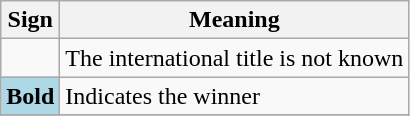<table class="wikitable">
<tr>
<th>Sign</th>
<th>Meaning</th>
</tr>
<tr>
<td></td>
<td>The international title is not known</td>
</tr>
<tr>
<td style="background-color:lightblue"><strong>Bold</strong></td>
<td>Indicates the winner</td>
</tr>
<tr>
</tr>
</table>
